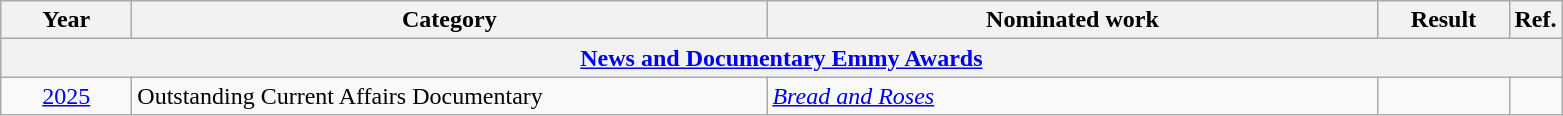<table class=wikitable>
<tr>
<th scope="col" style="width:5em;">Year</th>
<th scope="col" style="width:26em;">Category</th>
<th scope="col" style="width:25em;">Nominated work</th>
<th scope="col" style="width:5em;">Result</th>
<th>Ref.</th>
</tr>
<tr>
<th colspan=5><a href='#'>News and Documentary Emmy Awards</a></th>
</tr>
<tr>
<td style="text-align:center;"><a href='#'>2025</a></td>
<td rowspan=1>Outstanding Current Affairs Documentary</td>
<td><em><a href='#'>Bread and Roses</a></em></td>
<td></td>
<td style="text-align:center;"></td>
</tr>
</table>
